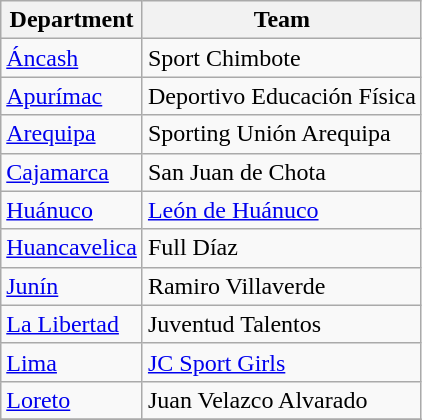<table class="wikitable">
<tr>
<th>Department</th>
<th>Team</th>
</tr>
<tr>
<td><a href='#'>Áncash</a></td>
<td>Sport Chimbote</td>
</tr>
<tr>
<td><a href='#'>Apurímac</a></td>
<td>Deportivo Educación Física</td>
</tr>
<tr>
<td><a href='#'>Arequipa</a></td>
<td>Sporting Unión Arequipa</td>
</tr>
<tr>
<td><a href='#'>Cajamarca</a></td>
<td>San Juan de Chota</td>
</tr>
<tr>
<td><a href='#'>Huánuco</a></td>
<td><a href='#'>León de Huánuco</a></td>
</tr>
<tr>
<td><a href='#'>Huancavelica</a></td>
<td>Full Díaz</td>
</tr>
<tr>
<td><a href='#'>Junín</a></td>
<td>Ramiro Villaverde</td>
</tr>
<tr>
<td><a href='#'>La Libertad</a></td>
<td>Juventud Talentos</td>
</tr>
<tr>
<td><a href='#'>Lima</a></td>
<td><a href='#'>JC Sport Girls</a></td>
</tr>
<tr>
<td><a href='#'>Loreto</a></td>
<td>Juan Velazco Alvarado</td>
</tr>
<tr>
</tr>
</table>
